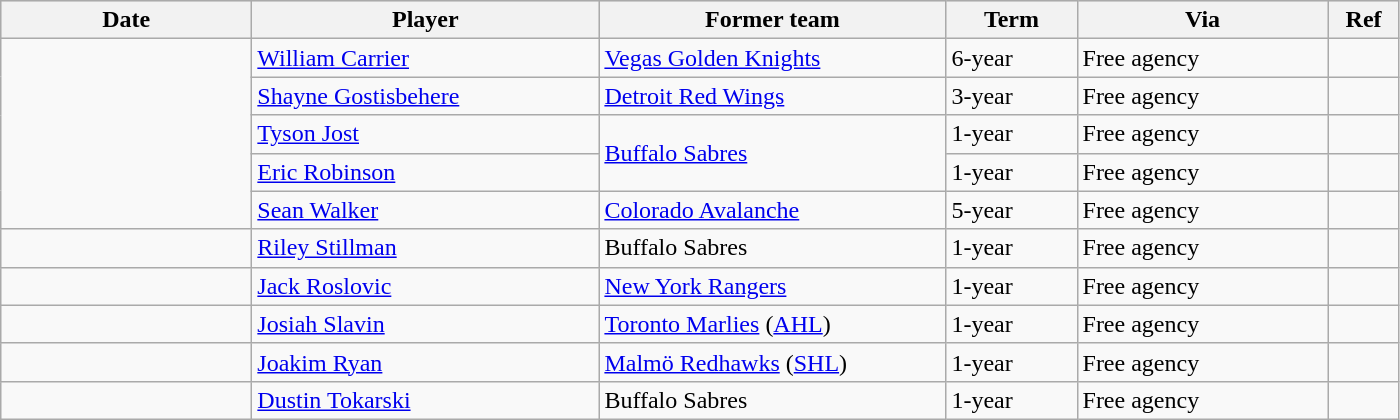<table class="wikitable">
<tr style="background:#ddd; text-align:center;">
<th style="width: 10em;">Date</th>
<th style="width: 14em;">Player</th>
<th style="width: 14em;">Former team</th>
<th style="width: 5em;">Term</th>
<th style="width: 10em;">Via</th>
<th style="width: 2.5em;">Ref</th>
</tr>
<tr>
<td rowspan="5"></td>
<td><a href='#'>William Carrier</a></td>
<td><a href='#'>Vegas Golden Knights</a></td>
<td>6-year</td>
<td>Free agency</td>
<td></td>
</tr>
<tr>
<td><a href='#'>Shayne Gostisbehere</a></td>
<td><a href='#'>Detroit Red Wings</a></td>
<td>3-year</td>
<td>Free agency</td>
<td></td>
</tr>
<tr>
<td><a href='#'>Tyson Jost</a></td>
<td rowspan=2><a href='#'>Buffalo Sabres</a></td>
<td>1-year</td>
<td>Free agency</td>
<td></td>
</tr>
<tr>
<td><a href='#'>Eric Robinson</a></td>
<td>1-year</td>
<td>Free agency</td>
<td></td>
</tr>
<tr>
<td><a href='#'>Sean Walker</a></td>
<td><a href='#'>Colorado Avalanche</a></td>
<td>5-year</td>
<td>Free agency</td>
<td></td>
</tr>
<tr>
<td></td>
<td><a href='#'>Riley Stillman</a></td>
<td>Buffalo Sabres</td>
<td>1-year</td>
<td>Free agency</td>
<td></td>
</tr>
<tr>
<td></td>
<td><a href='#'>Jack Roslovic</a></td>
<td><a href='#'>New York Rangers</a></td>
<td>1-year</td>
<td>Free agency</td>
<td></td>
</tr>
<tr>
<td></td>
<td><a href='#'>Josiah Slavin</a></td>
<td><a href='#'>Toronto Marlies</a> (<a href='#'>AHL</a>)</td>
<td>1-year</td>
<td>Free agency</td>
<td></td>
</tr>
<tr>
<td></td>
<td><a href='#'>Joakim Ryan</a></td>
<td><a href='#'>Malmö Redhawks</a> (<a href='#'>SHL</a>)</td>
<td>1-year</td>
<td>Free agency</td>
<td></td>
</tr>
<tr>
<td></td>
<td><a href='#'>Dustin Tokarski</a></td>
<td>Buffalo Sabres</td>
<td>1-year</td>
<td>Free agency</td>
<td></td>
</tr>
</table>
